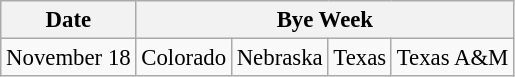<table class="wikitable" style="font-size:95%">
<tr>
<th>Date</th>
<th colspan="4">Bye Week</th>
</tr>
<tr>
<td>November 18</td>
<td>Colorado</td>
<td>Nebraska</td>
<td>Texas</td>
<td>Texas A&M</td>
</tr>
</table>
